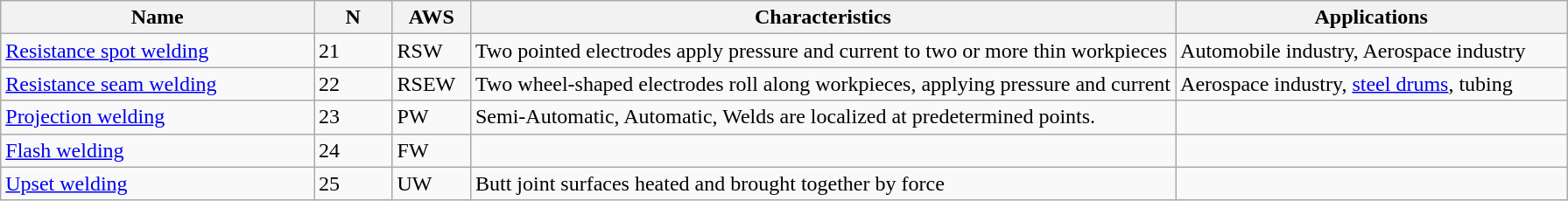<table class="wikitable">
<tr>
<th width=20%>Name</th>
<th width=5%>N</th>
<th width=5%>AWS</th>
<th width=45%>Characteristics</th>
<th width=25%>Applications</th>
</tr>
<tr>
<td><a href='#'>Resistance spot welding</a></td>
<td>21</td>
<td>RSW</td>
<td>Two pointed electrodes apply pressure and current to two or more thin workpieces</td>
<td>Automobile industry, Aerospace industry</td>
</tr>
<tr>
<td><a href='#'>Resistance seam welding</a></td>
<td>22</td>
<td>RSEW</td>
<td>Two wheel-shaped electrodes roll along workpieces, applying pressure and current</td>
<td>Aerospace industry, <a href='#'>steel drums</a>, tubing</td>
</tr>
<tr>
<td><a href='#'>Projection welding</a></td>
<td>23</td>
<td>PW</td>
<td>Semi-Automatic, Automatic, Welds are localized at predetermined points.</td>
<td></td>
</tr>
<tr>
<td><a href='#'>Flash welding</a></td>
<td>24</td>
<td>FW</td>
<td></td>
<td></td>
</tr>
<tr>
<td><a href='#'>Upset welding</a></td>
<td>25</td>
<td>UW</td>
<td>Butt joint surfaces heated and brought together by force</td>
<td></td>
</tr>
</table>
